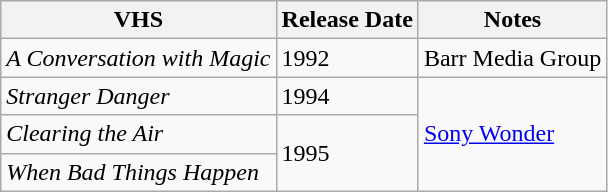<table class="wikitable">
<tr>
<th>VHS</th>
<th>Release Date</th>
<th>Notes</th>
</tr>
<tr>
<td><em>A Conversation with Magic</em></td>
<td>1992</td>
<td>Barr Media Group</td>
</tr>
<tr>
<td><em>Stranger Danger</em></td>
<td>1994</td>
<td rowspan="5"><a href='#'>Sony Wonder</a></td>
</tr>
<tr>
<td><em>Clearing the Air</em></td>
<td rowspan="3">1995</td>
</tr>
<tr>
<td><em>When Bad Things Happen</em></td>
</tr>
</table>
